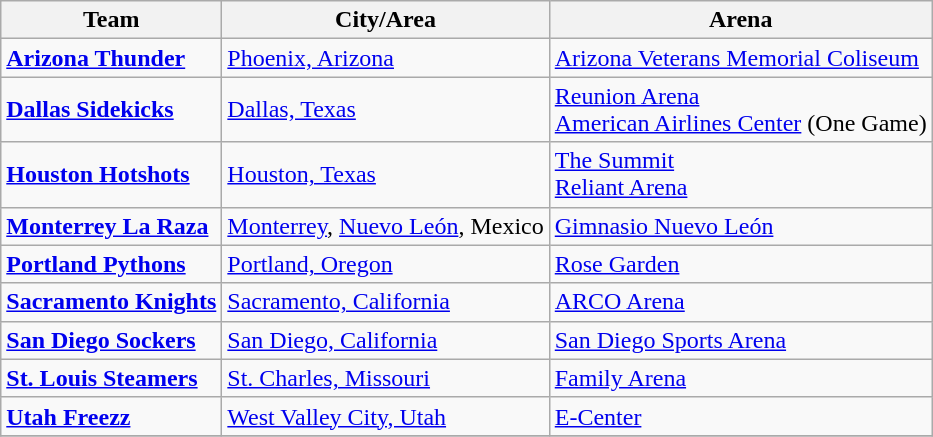<table class="wikitable">
<tr>
<th>Team</th>
<th>City/Area</th>
<th>Arena</th>
</tr>
<tr>
<td><strong><a href='#'>Arizona Thunder</a></strong></td>
<td><a href='#'>Phoenix, Arizona</a></td>
<td><a href='#'>Arizona Veterans Memorial Coliseum</a></td>
</tr>
<tr>
<td><strong><a href='#'>Dallas Sidekicks</a></strong></td>
<td><a href='#'>Dallas, Texas</a></td>
<td><a href='#'>Reunion Arena</a> <br> <a href='#'>American Airlines Center</a> (One Game)</td>
</tr>
<tr>
<td><strong><a href='#'>Houston Hotshots</a></strong></td>
<td><a href='#'>Houston, Texas</a></td>
<td><a href='#'>The Summit</a> <br> <a href='#'>Reliant Arena</a></td>
</tr>
<tr>
<td><strong><a href='#'>Monterrey La Raza</a></strong></td>
<td><a href='#'>Monterrey</a>, <a href='#'>Nuevo León</a>, Mexico</td>
<td><a href='#'>Gimnasio Nuevo León</a></td>
</tr>
<tr>
<td><strong><a href='#'>Portland Pythons</a></strong></td>
<td><a href='#'>Portland, Oregon</a></td>
<td><a href='#'>Rose Garden</a></td>
</tr>
<tr>
<td><strong><a href='#'>Sacramento Knights</a></strong></td>
<td><a href='#'>Sacramento, California</a></td>
<td><a href='#'>ARCO Arena</a></td>
</tr>
<tr>
<td><strong><a href='#'>San Diego Sockers</a></strong></td>
<td><a href='#'>San Diego, California</a></td>
<td><a href='#'>San Diego Sports Arena</a></td>
</tr>
<tr>
<td><strong><a href='#'>St. Louis Steamers</a></strong></td>
<td><a href='#'>St. Charles, Missouri</a></td>
<td><a href='#'>Family Arena</a></td>
</tr>
<tr>
<td><strong><a href='#'>Utah Freezz</a></strong></td>
<td><a href='#'>West Valley City, Utah</a></td>
<td><a href='#'>E-Center</a></td>
</tr>
<tr>
</tr>
</table>
